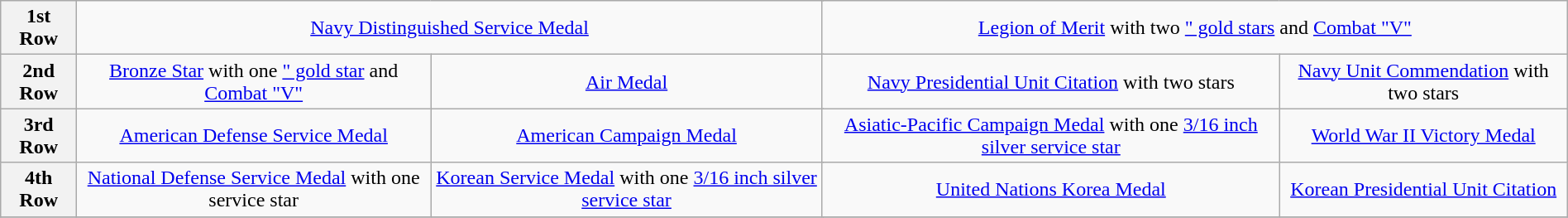<table class="wikitable" style="margin:1em auto; text-align:center;">
<tr>
<th>1st Row</th>
<td colspan="8"><a href='#'>Navy Distinguished Service Medal</a></td>
<td colspan="8"><a href='#'>Legion of Merit</a> with two <a href='#'>" gold stars</a> and <a href='#'>Combat "V"</a></td>
</tr>
<tr>
<th>2nd Row</th>
<td colspan="4"><a href='#'>Bronze Star</a> with one <a href='#'>" gold star</a> and <a href='#'>Combat "V"</a></td>
<td colspan="4"><a href='#'>Air Medal</a></td>
<td colspan="4"><a href='#'>Navy Presidential Unit Citation</a> with two stars</td>
<td colspan="4"><a href='#'>Navy Unit Commendation</a> with two stars</td>
</tr>
<tr>
<th>3rd Row</th>
<td colspan="4"><a href='#'>American Defense Service Medal</a></td>
<td colspan="4"><a href='#'>American Campaign Medal</a></td>
<td colspan="4"><a href='#'>Asiatic-Pacific Campaign Medal</a> with one <a href='#'>3/16 inch silver service star</a></td>
<td colspan="4"><a href='#'>World War II Victory Medal</a></td>
</tr>
<tr>
<th>4th Row</th>
<td colspan="4"><a href='#'>National Defense Service Medal</a> with one service star</td>
<td colspan="4"><a href='#'>Korean Service Medal</a> with one <a href='#'>3/16 inch silver service star</a></td>
<td colspan="4"><a href='#'>United Nations Korea Medal</a></td>
<td colspan="4"><a href='#'>Korean Presidential Unit Citation</a></td>
</tr>
<tr>
</tr>
</table>
